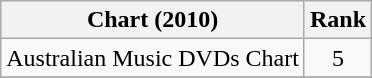<table class="wikitable">
<tr>
<th>Chart (2010)</th>
<th>Rank</th>
</tr>
<tr>
<td>Australian Music DVDs Chart</td>
<td align="center">5</td>
</tr>
<tr>
</tr>
</table>
